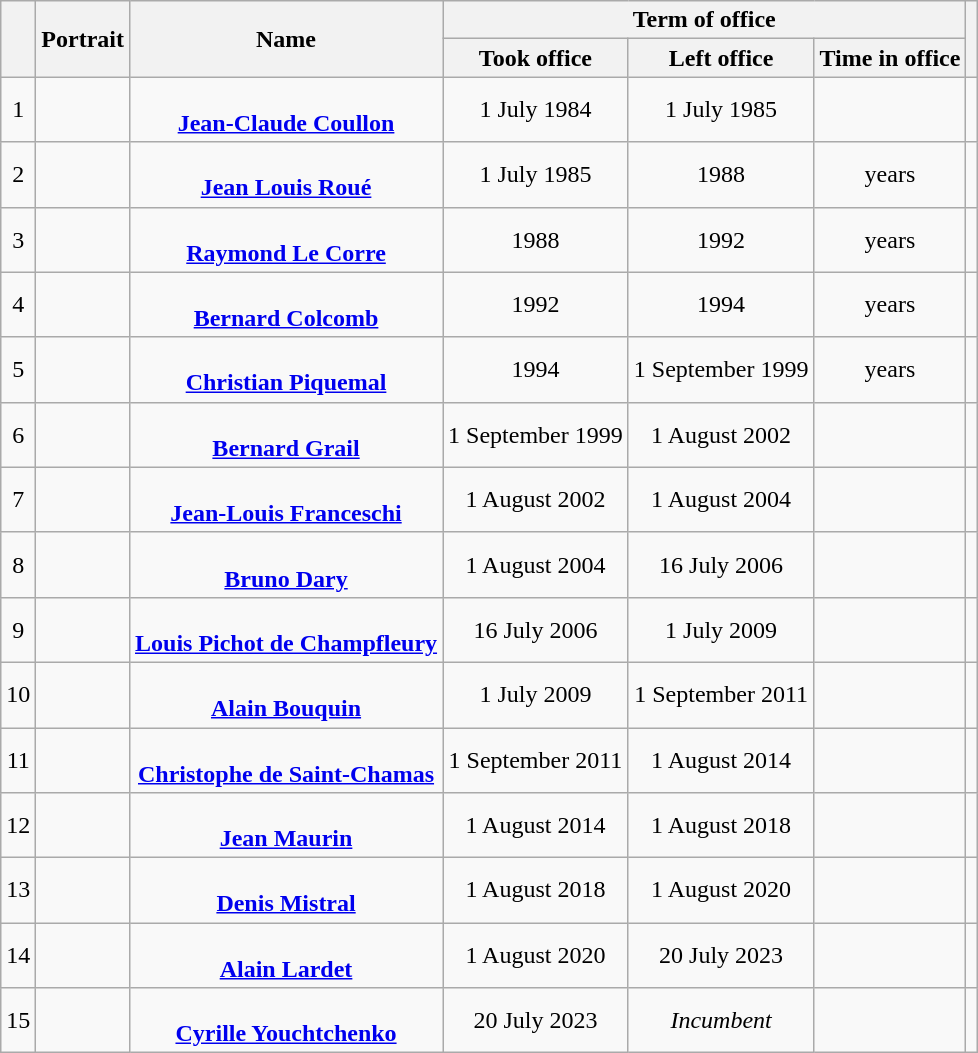<table class="wikitable" style="text-align:center">
<tr>
<th rowspan=2></th>
<th rowspan=2>Portrait</th>
<th rowspan=2>Name<br></th>
<th colspan=3>Term of office</th>
<th rowspan=2></th>
</tr>
<tr>
<th>Took office</th>
<th>Left office</th>
<th>Time in office</th>
</tr>
<tr>
<td>1</td>
<td></td>
<td><br><strong><a href='#'>Jean-Claude Coullon</a></strong><br></td>
<td>1 July 1984</td>
<td>1 July 1985</td>
<td></td>
<td></td>
</tr>
<tr>
<td>2</td>
<td></td>
<td><br><strong><a href='#'>Jean Louis Roué</a></strong><br></td>
<td>1 July 1985</td>
<td>1988</td>
<td> years</td>
<td></td>
</tr>
<tr>
<td>3</td>
<td></td>
<td><br><strong><a href='#'>Raymond Le Corre</a></strong><br></td>
<td>1988</td>
<td>1992</td>
<td> years</td>
<td></td>
</tr>
<tr>
<td>4</td>
<td></td>
<td><br><strong><a href='#'>Bernard Colcomb</a></strong><br></td>
<td>1992</td>
<td>1994</td>
<td> years</td>
<td></td>
</tr>
<tr>
<td>5</td>
<td></td>
<td><br><strong><a href='#'>Christian Piquemal</a></strong><br></td>
<td>1994</td>
<td>1 September 1999</td>
<td> years</td>
<td></td>
</tr>
<tr>
<td>6</td>
<td></td>
<td><br><strong><a href='#'>Bernard Grail</a></strong><br></td>
<td>1 September 1999</td>
<td>1 August 2002</td>
<td></td>
<td></td>
</tr>
<tr>
<td>7</td>
<td></td>
<td><br><strong><a href='#'>Jean-Louis Franceschi</a></strong><br></td>
<td>1 August 2002</td>
<td>1 August 2004</td>
<td></td>
<td></td>
</tr>
<tr>
<td>8</td>
<td></td>
<td><br><strong><a href='#'>Bruno Dary</a></strong><br></td>
<td>1 August 2004</td>
<td>16 July 2006</td>
<td></td>
<td></td>
</tr>
<tr>
<td>9</td>
<td></td>
<td><br><strong><a href='#'>Louis Pichot de Champfleury</a></strong><br></td>
<td>16 July 2006</td>
<td>1 July 2009</td>
<td></td>
<td></td>
</tr>
<tr>
<td>10</td>
<td></td>
<td><br><strong><a href='#'>Alain Bouquin</a></strong><br></td>
<td>1 July 2009</td>
<td>1 September 2011</td>
<td></td>
<td></td>
</tr>
<tr>
<td>11</td>
<td></td>
<td><br><strong><a href='#'>Christophe de Saint-Chamas</a></strong><br></td>
<td>1 September 2011</td>
<td>1 August 2014</td>
<td></td>
<td></td>
</tr>
<tr>
<td>12</td>
<td></td>
<td><br><strong><a href='#'>Jean Maurin</a></strong><br></td>
<td>1 August 2014</td>
<td>1 August 2018</td>
<td></td>
<td></td>
</tr>
<tr>
<td>13</td>
<td></td>
<td><br><strong><a href='#'>Denis Mistral</a></strong><br></td>
<td>1 August 2018</td>
<td>1 August 2020</td>
<td></td>
<td></td>
</tr>
<tr>
<td>14</td>
<td></td>
<td><br><strong><a href='#'>Alain Lardet</a></strong><br></td>
<td>1 August 2020</td>
<td>20 July 2023</td>
<td></td>
<td></td>
</tr>
<tr>
<td>15</td>
<td></td>
<td><br><strong><a href='#'>Cyrille Youchtchenko</a></strong><br></td>
<td>20 July 2023</td>
<td><em>Incumbent</em></td>
<td></td>
<td></td>
</tr>
</table>
